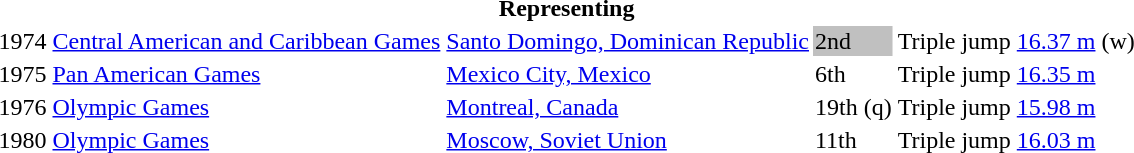<table>
<tr>
<th colspan="6">Representing </th>
</tr>
<tr>
<td>1974</td>
<td><a href='#'>Central American and Caribbean Games</a></td>
<td><a href='#'>Santo Domingo, Dominican Republic</a></td>
<td bgcolor=silver>2nd</td>
<td>Triple jump</td>
<td><a href='#'>16.37 m</a> (w)</td>
</tr>
<tr>
<td>1975</td>
<td><a href='#'>Pan American Games</a></td>
<td><a href='#'>Mexico City, Mexico</a></td>
<td>6th</td>
<td>Triple jump</td>
<td><a href='#'>16.35 m</a></td>
</tr>
<tr>
<td>1976</td>
<td><a href='#'>Olympic Games</a></td>
<td><a href='#'>Montreal,  Canada</a></td>
<td>19th (q)</td>
<td>Triple jump</td>
<td><a href='#'>15.98 m</a></td>
</tr>
<tr>
<td>1980</td>
<td><a href='#'>Olympic Games</a></td>
<td><a href='#'>Moscow, Soviet Union</a></td>
<td>11th</td>
<td>Triple jump</td>
<td><a href='#'>16.03 m</a></td>
</tr>
</table>
